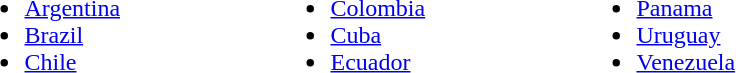<table>
<tr>
<td width=200 valign=top><br><ul><li> <a href='#'>Argentina</a></li><li> <a href='#'>Brazil</a></li><li> <a href='#'>Chile</a></li></ul></td>
<td width=200 valign=top><br><ul><li> <a href='#'>Colombia</a></li><li> <a href='#'>Cuba</a></li><li> <a href='#'>Ecuador</a></li></ul></td>
<td width=200 valign=top><br><ul><li> <a href='#'>Panama</a></li><li> <a href='#'>Uruguay</a></li><li> <a href='#'>Venezuela</a></li></ul></td>
</tr>
</table>
